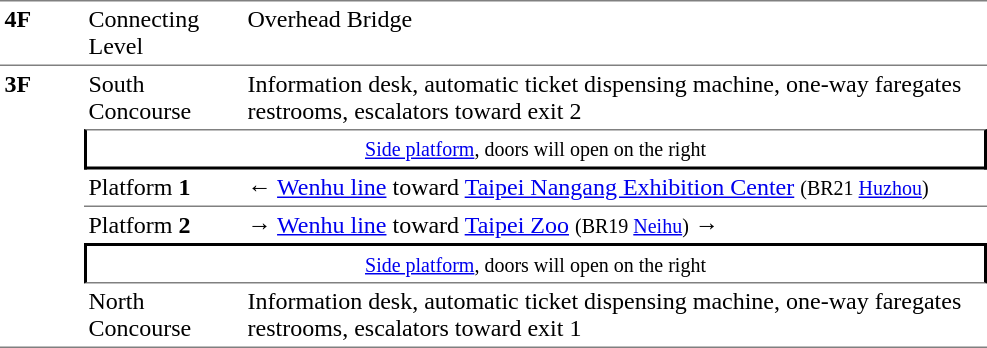<table table border=0 cellspacing=0 cellpadding=3>
<tr>
<td style="border-bottom:solid 1px gray;border-top:solid 1px gray;" width=50 valign=top><strong>4F</strong></td>
<td style="border-top:solid 1px gray;border-bottom:solid 1px gray;" width=100 valign=top>Connecting Level</td>
<td style="border-top:solid 1px gray;border-bottom:solid 1px gray;" width=490 valign=top>Overhead Bridge</td>
</tr>
<tr>
<td style="border-bottom:solid 1px gray;" width=50 rowspan=8 valign=top><strong>3F</strong></td>
</tr>
<tr>
<td style="border-top:solid 0px white;" valign=top>South Concourse</td>
<td>Information desk, automatic ticket dispensing machine, one-way faregates<br>restrooms, escalators toward exit 2</td>
</tr>
<tr>
<td style="border-right:solid 2px black;border-left:solid 2px black;border-bottom:solid 2px black;border-top:solid 1px gray;text-align:center;" colspan=2><small><a href='#'>Side platform</a>, doors will open on the right</small></td>
</tr>
<tr>
<td style="border-bottom:solid 1px gray;" width=100>Platform <span><strong>1</strong></span></td>
<td style="border-bottom:solid 1px gray;" width=390>←  <a href='#'>Wenhu line</a> toward <a href='#'>Taipei Nangang Exhibition Center</a> <small>(BR21 <a href='#'>Huzhou</a>)</small></td>
</tr>
<tr>
<td>Platform <span><strong>2</strong></span></td>
<td><span>→</span>  <a href='#'>Wenhu line</a> toward <a href='#'>Taipei Zoo</a> <small>(BR19 <a href='#'>Neihu</a>)</small> →</td>
</tr>
<tr>
<td style="border-top:solid 2px black;border-right:solid 2px black;border-left:solid 2px black;border-bottom:solid 1px gray;text-align:center;" colspan=2><small><a href='#'>Side platform</a>, doors will open on the right</small></td>
</tr>
<tr>
<td style="border-bottom:solid 1px gray;" valign=top>North Concourse</td>
<td style="border-bottom:solid 1px gray;">Information desk, automatic ticket dispensing machine, one-way faregates<br>restrooms, escalators toward exit 1</td>
</tr>
</table>
